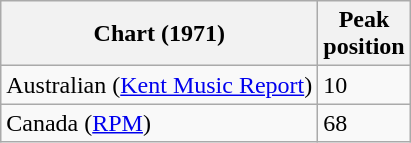<table class="wikitable sortable plainrowheaders">
<tr>
<th scope="col">Chart (1971)</th>
<th scope="col">Peak<br>position</th>
</tr>
<tr>
<td>Australian (<a href='#'>Kent Music Report</a>)</td>
<td>10</td>
</tr>
<tr>
<td>Canada (<a href='#'>RPM</a>)</td>
<td>68</td>
</tr>
</table>
